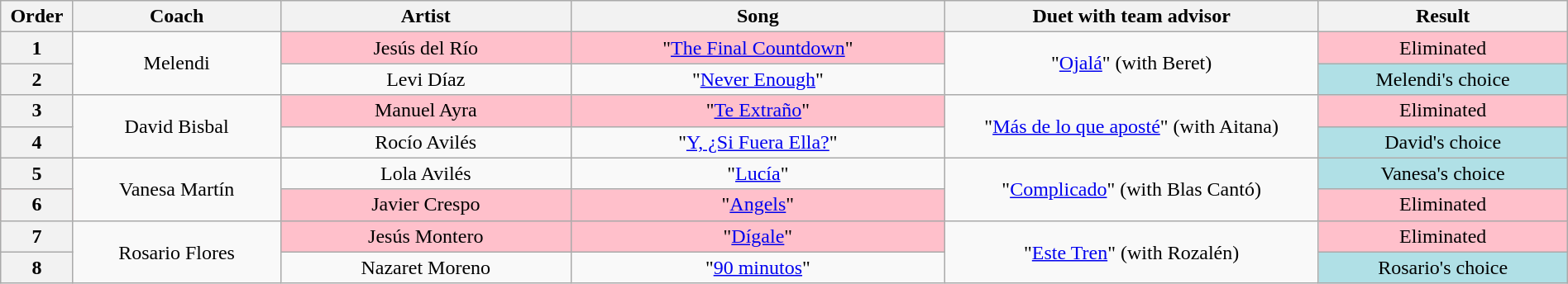<table class="wikitable" style="text-align: center; width:100%">
<tr>
<th style="width:02%">Order</th>
<th style="width:10%">Coach</th>
<th style="width:14%">Artist</th>
<th style="width:18%">Song</th>
<th style="width:18%">Duet with team advisor</th>
<th style="width:12%">Result</th>
</tr>
<tr>
<th>1</th>
<td rowspan="2">Melendi</td>
<td style="background:pink">Jesús del Río</td>
<td style="background:pink">"<a href='#'>The Final Countdown</a>"</td>
<td rowspan="2">"<a href='#'>Ojalá</a>" (with Beret)</td>
<td style="background:pink">Eliminated</td>
</tr>
<tr>
<th>2</th>
<td>Levi Díaz</td>
<td>"<a href='#'>Never Enough</a>"</td>
<td style="background:#b0e0e6">Melendi's choice</td>
</tr>
<tr>
<th>3</th>
<td rowspan="2">David Bisbal</td>
<td style="background:pink">Manuel Ayra</td>
<td style="background:pink">"<a href='#'>Te Extraño</a>"</td>
<td rowspan="2">"<a href='#'>Más de lo que aposté</a>" (with Aitana)</td>
<td style="background:pink">Eliminated</td>
</tr>
<tr>
<th>4</th>
<td>Rocío Avilés</td>
<td>"<a href='#'>Y, ¿Si Fuera Ella?</a>"</td>
<td style="background:#b0e0e6">David's choice</td>
</tr>
<tr>
<th>5</th>
<td rowspan="2">Vanesa Martín</td>
<td>Lola Avilés</td>
<td>"<a href='#'>Lucía</a>"</td>
<td rowspan="2">"<a href='#'>Complicado</a>" (with Blas Cantó)</td>
<td style="background:#b0e0e6">Vanesa's choice</td>
</tr>
<tr style="background:pink">
<th>6</th>
<td>Javier Crespo</td>
<td>"<a href='#'>Angels</a>"</td>
<td>Eliminated</td>
</tr>
<tr>
<th>7</th>
<td rowspan="2">Rosario Flores</td>
<td style="background:pink">Jesús Montero</td>
<td style="background:pink">"<a href='#'>Dígale</a>"</td>
<td rowspan="2">"<a href='#'>Este Tren</a>" (with Rozalén)</td>
<td style="background:pink">Eliminated</td>
</tr>
<tr>
<th>8</th>
<td>Nazaret Moreno</td>
<td>"<a href='#'>90 minutos</a>"</td>
<td style="background:#b0e0e6">Rosario's choice</td>
</tr>
</table>
